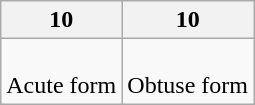<table class=wikitable>
<tr>
<th>10</th>
<th>10</th>
</tr>
<tr align=center>
<td><br>Acute form</td>
<td><br>Obtuse form</td>
</tr>
</table>
